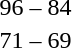<table style="text-align:center">
<tr>
<th width=200></th>
<th width=100></th>
<th width=200></th>
</tr>
<tr>
<td align=right></td>
<td>96 – 84</td>
<td align=left></td>
</tr>
<tr>
<td align=right></td>
<td>71 – 69</td>
<td align=left></td>
</tr>
</table>
